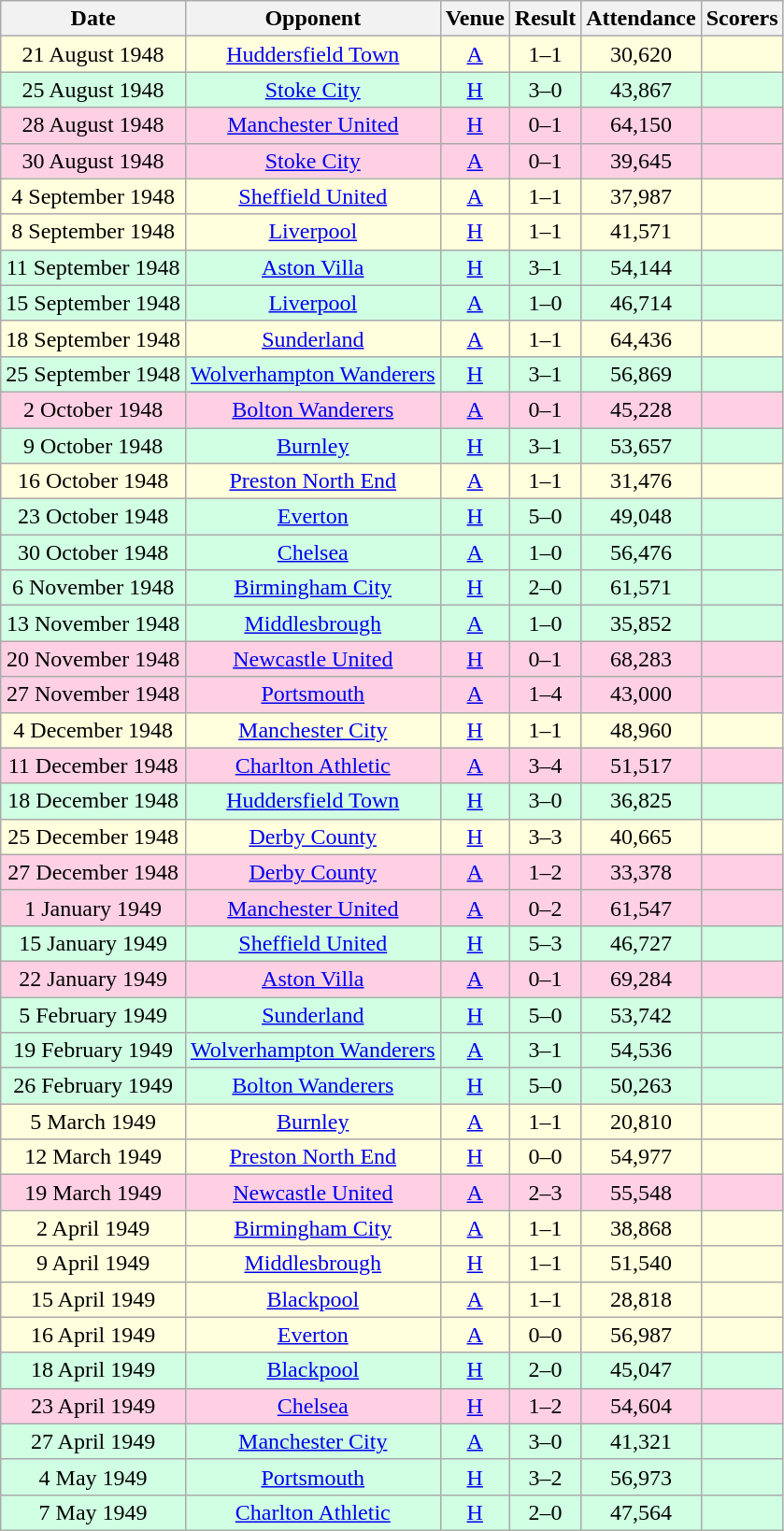<table class="wikitable sortable" style="text-align:center;">
<tr>
<th>Date</th>
<th>Opponent</th>
<th>Venue</th>
<th>Result</th>
<th>Attendance</th>
<th>Scorers</th>
</tr>
<tr style="background:#ffffdd;">
<td>21 August 1948</td>
<td><a href='#'>Huddersfield Town</a></td>
<td><a href='#'>A</a></td>
<td>1–1</td>
<td>30,620</td>
<td></td>
</tr>
<tr style="background:#d0ffe3;">
<td>25 August 1948</td>
<td><a href='#'>Stoke City</a></td>
<td><a href='#'>H</a></td>
<td>3–0</td>
<td>43,867</td>
<td></td>
</tr>
<tr style="background:#ffd0e3;">
<td>28 August 1948</td>
<td><a href='#'>Manchester United</a></td>
<td><a href='#'>H</a></td>
<td>0–1</td>
<td>64,150</td>
<td></td>
</tr>
<tr style="background:#ffd0e3;">
<td>30 August 1948</td>
<td><a href='#'>Stoke City</a></td>
<td><a href='#'>A</a></td>
<td>0–1</td>
<td>39,645</td>
<td></td>
</tr>
<tr style="background:#ffffdd;">
<td>4 September 1948</td>
<td><a href='#'>Sheffield United</a></td>
<td><a href='#'>A</a></td>
<td>1–1</td>
<td>37,987</td>
<td></td>
</tr>
<tr style="background:#ffffdd;">
<td>8 September 1948</td>
<td><a href='#'>Liverpool</a></td>
<td><a href='#'>H</a></td>
<td>1–1</td>
<td>41,571</td>
<td></td>
</tr>
<tr style="background:#d0ffe3;">
<td>11 September 1948</td>
<td><a href='#'>Aston Villa</a></td>
<td><a href='#'>H</a></td>
<td>3–1</td>
<td>54,144</td>
<td></td>
</tr>
<tr style="background:#d0ffe3;">
<td>15 September 1948</td>
<td><a href='#'>Liverpool</a></td>
<td><a href='#'>A</a></td>
<td>1–0</td>
<td>46,714</td>
<td></td>
</tr>
<tr style="background:#ffffdd;">
<td>18 September 1948</td>
<td><a href='#'>Sunderland</a></td>
<td><a href='#'>A</a></td>
<td>1–1</td>
<td>64,436</td>
<td></td>
</tr>
<tr style="background:#d0ffe3;">
<td>25 September 1948</td>
<td><a href='#'>Wolverhampton Wanderers</a></td>
<td><a href='#'>H</a></td>
<td>3–1</td>
<td>56,869</td>
<td></td>
</tr>
<tr style="background:#ffd0e3;">
<td>2 October 1948</td>
<td><a href='#'>Bolton Wanderers</a></td>
<td><a href='#'>A</a></td>
<td>0–1</td>
<td>45,228</td>
<td></td>
</tr>
<tr style="background:#d0ffe3;">
<td>9 October 1948</td>
<td><a href='#'>Burnley</a></td>
<td><a href='#'>H</a></td>
<td>3–1</td>
<td>53,657</td>
<td></td>
</tr>
<tr style="background:#ffffdd;">
<td>16 October 1948</td>
<td><a href='#'>Preston North End</a></td>
<td><a href='#'>A</a></td>
<td>1–1</td>
<td>31,476</td>
<td></td>
</tr>
<tr style="background:#d0ffe3;">
<td>23 October 1948</td>
<td><a href='#'>Everton</a></td>
<td><a href='#'>H</a></td>
<td>5–0</td>
<td>49,048</td>
<td></td>
</tr>
<tr style="background:#d0ffe3;">
<td>30 October 1948</td>
<td><a href='#'>Chelsea</a></td>
<td><a href='#'>A</a></td>
<td>1–0</td>
<td>56,476</td>
<td></td>
</tr>
<tr style="background:#d0ffe3;">
<td>6 November 1948</td>
<td><a href='#'>Birmingham City</a></td>
<td><a href='#'>H</a></td>
<td>2–0</td>
<td>61,571</td>
<td></td>
</tr>
<tr style="background:#d0ffe3;">
<td>13 November 1948</td>
<td><a href='#'>Middlesbrough</a></td>
<td><a href='#'>A</a></td>
<td>1–0</td>
<td>35,852</td>
<td></td>
</tr>
<tr style="background:#ffd0e3;">
<td>20 November 1948</td>
<td><a href='#'>Newcastle United</a></td>
<td><a href='#'>H</a></td>
<td>0–1</td>
<td>68,283</td>
<td></td>
</tr>
<tr style="background:#ffd0e3;">
<td>27 November 1948</td>
<td><a href='#'>Portsmouth</a></td>
<td><a href='#'>A</a></td>
<td>1–4</td>
<td>43,000</td>
<td></td>
</tr>
<tr style="background:#ffffdd;">
<td>4 December 1948</td>
<td><a href='#'>Manchester City</a></td>
<td><a href='#'>H</a></td>
<td>1–1</td>
<td>48,960</td>
<td></td>
</tr>
<tr style="background:#ffd0e3;">
<td>11 December 1948</td>
<td><a href='#'>Charlton Athletic</a></td>
<td><a href='#'>A</a></td>
<td>3–4</td>
<td>51,517</td>
<td></td>
</tr>
<tr style="background:#d0ffe3;">
<td>18 December 1948</td>
<td><a href='#'>Huddersfield Town</a></td>
<td><a href='#'>H</a></td>
<td>3–0</td>
<td>36,825</td>
<td></td>
</tr>
<tr style="background:#ffffdd;">
<td>25 December 1948</td>
<td><a href='#'>Derby County</a></td>
<td><a href='#'>H</a></td>
<td>3–3</td>
<td>40,665</td>
<td></td>
</tr>
<tr style="background:#ffd0e3;">
<td>27 December 1948</td>
<td><a href='#'>Derby County</a></td>
<td><a href='#'>A</a></td>
<td>1–2</td>
<td>33,378</td>
<td></td>
</tr>
<tr style="background:#ffd0e3;">
<td>1 January 1949</td>
<td><a href='#'>Manchester United</a></td>
<td><a href='#'>A</a></td>
<td>0–2</td>
<td>61,547</td>
<td></td>
</tr>
<tr style="background:#d0ffe3;">
<td>15 January 1949</td>
<td><a href='#'>Sheffield United</a></td>
<td><a href='#'>H</a></td>
<td>5–3</td>
<td>46,727</td>
<td></td>
</tr>
<tr style="background:#ffd0e3;">
<td>22 January 1949</td>
<td><a href='#'>Aston Villa</a></td>
<td><a href='#'>A</a></td>
<td>0–1</td>
<td>69,284</td>
<td></td>
</tr>
<tr style="background:#d0ffe3;">
<td>5 February 1949</td>
<td><a href='#'>Sunderland</a></td>
<td><a href='#'>H</a></td>
<td>5–0</td>
<td>53,742</td>
<td></td>
</tr>
<tr style="background:#d0ffe3;">
<td>19 February 1949</td>
<td><a href='#'>Wolverhampton Wanderers</a></td>
<td><a href='#'>A</a></td>
<td>3–1</td>
<td>54,536</td>
<td></td>
</tr>
<tr style="background:#d0ffe3;">
<td>26 February 1949</td>
<td><a href='#'>Bolton Wanderers</a></td>
<td><a href='#'>H</a></td>
<td>5–0</td>
<td>50,263</td>
<td></td>
</tr>
<tr style="background:#ffffdd;">
<td>5 March 1949</td>
<td><a href='#'>Burnley</a></td>
<td><a href='#'>A</a></td>
<td>1–1</td>
<td>20,810</td>
<td></td>
</tr>
<tr style="background:#ffffdd;">
<td>12 March 1949</td>
<td><a href='#'>Preston North End</a></td>
<td><a href='#'>H</a></td>
<td>0–0</td>
<td>54,977</td>
<td></td>
</tr>
<tr style="background:#ffd0e3;">
<td>19 March 1949</td>
<td><a href='#'>Newcastle United</a></td>
<td><a href='#'>A</a></td>
<td>2–3</td>
<td>55,548</td>
<td></td>
</tr>
<tr style="background:#ffffdd;">
<td>2 April 1949</td>
<td><a href='#'>Birmingham City</a></td>
<td><a href='#'>A</a></td>
<td>1–1</td>
<td>38,868</td>
<td></td>
</tr>
<tr style="background:#ffffdd;">
<td>9 April 1949</td>
<td><a href='#'>Middlesbrough</a></td>
<td><a href='#'>H</a></td>
<td>1–1</td>
<td>51,540</td>
<td></td>
</tr>
<tr style="background:#ffffdd;">
<td>15 April 1949</td>
<td><a href='#'>Blackpool</a></td>
<td><a href='#'>A</a></td>
<td>1–1</td>
<td>28,818</td>
<td></td>
</tr>
<tr style="background:#ffffdd;">
<td>16 April 1949</td>
<td><a href='#'>Everton</a></td>
<td><a href='#'>A</a></td>
<td>0–0</td>
<td>56,987</td>
<td></td>
</tr>
<tr style="background:#d0ffe3;">
<td>18 April 1949</td>
<td><a href='#'>Blackpool</a></td>
<td><a href='#'>H</a></td>
<td>2–0</td>
<td>45,047</td>
<td></td>
</tr>
<tr style="background:#ffd0e3;">
<td>23 April 1949</td>
<td><a href='#'>Chelsea</a></td>
<td><a href='#'>H</a></td>
<td>1–2</td>
<td>54,604</td>
<td></td>
</tr>
<tr style="background:#d0ffe3;">
<td>27 April 1949</td>
<td><a href='#'>Manchester City</a></td>
<td><a href='#'>A</a></td>
<td>3–0</td>
<td>41,321</td>
<td></td>
</tr>
<tr style="background:#d0ffe3;">
<td>4 May 1949</td>
<td><a href='#'>Portsmouth</a></td>
<td><a href='#'>H</a></td>
<td>3–2</td>
<td>56,973</td>
<td></td>
</tr>
<tr style="background:#d0ffe3;">
<td>7 May 1949</td>
<td><a href='#'>Charlton Athletic</a></td>
<td><a href='#'>H</a></td>
<td>2–0</td>
<td>47,564</td>
<td></td>
</tr>
</table>
